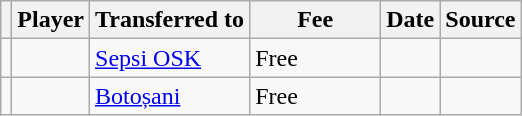<table class="wikitable plainrowheaders sortable">
<tr>
<th></th>
<th scope="col">Player</th>
<th>Transferred to</th>
<th style="width: 80px;">Fee</th>
<th scope="col">Date</th>
<th scope="col">Source</th>
</tr>
<tr>
<td align="center"></td>
<td> </td>
<td> <a href='#'>Sepsi OSK</a></td>
<td>Free</td>
<td></td>
<td></td>
</tr>
<tr>
<td align="center"></td>
<td> </td>
<td> <a href='#'>Botoșani</a></td>
<td>Free</td>
<td></td>
<td></td>
</tr>
</table>
